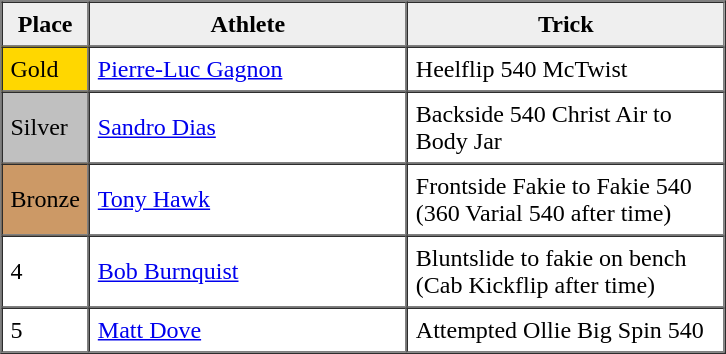<table border=1 cellpadding=5 cellspacing=0>
<tr>
<th style="background:#efefef;" width="20">Place</th>
<th style="background:#efefef;" width="200">Athlete</th>
<th style="background:#efefef;" width="200">Trick</th>
</tr>
<tr align=left>
<td style="background:gold;">Gold</td>
<td><a href='#'>Pierre-Luc Gagnon</a></td>
<td>Heelflip 540 McTwist</td>
</tr>
<tr align=left>
<td style="background:silver;">Silver</td>
<td><a href='#'>Sandro Dias</a></td>
<td>Backside 540 Christ Air to Body Jar</td>
</tr>
<tr align=left>
<td style="background:#CC9966;">Bronze</td>
<td><a href='#'>Tony Hawk</a></td>
<td>Frontside Fakie to Fakie 540 (360 Varial 540 after time)</td>
</tr>
<tr align=left>
<td>4</td>
<td><a href='#'>Bob Burnquist</a></td>
<td>Bluntslide to fakie on bench (Cab Kickflip after time)</td>
</tr>
<tr align=left>
<td>5</td>
<td><a href='#'>Matt Dove</a></td>
<td>Attempted Ollie Big Spin 540</td>
</tr>
</table>
